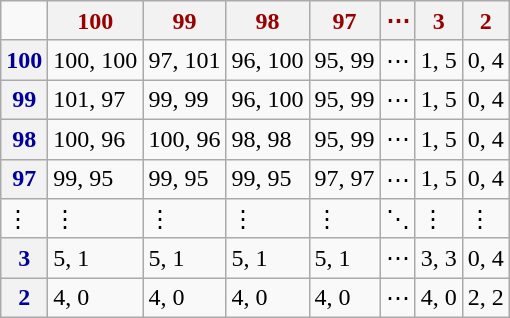<table class="wikitable">
<tr>
<td></td>
<th scope="col" style="color: #900">100</th>
<th scope="col" style="color: #900">99</th>
<th scope="col" style="color: #900">98</th>
<th scope="col" style="color: #900">97</th>
<th scope="col" style="color: #900">⋯</th>
<th scope="col" style="color: #900">3</th>
<th scope="col" style="color: #900">2</th>
</tr>
<tr>
<th scope="row" style="color: #009">100</th>
<td><span>100</span>, <span>100</span></td>
<td><span>97</span>, <span>101</span></td>
<td><span>96</span>, <span>100</span></td>
<td><span>95</span>, <span>99</span></td>
<td>⋯</td>
<td><span>1</span>, <span>5</span></td>
<td><span>0</span>, <span>4</span></td>
</tr>
<tr>
<th scope="row" style="color: #009">99</th>
<td><span>101</span>, <span>97</span></td>
<td><span>99</span>, <span>99</span></td>
<td><span>96</span>, <span>100</span></td>
<td><span>95</span>, <span>99</span></td>
<td>⋯</td>
<td><span>1</span>, <span>5</span></td>
<td><span>0</span>, <span>4</span></td>
</tr>
<tr>
<th scope="row" style="color: #009">98</th>
<td><span>100</span>, <span>96</span></td>
<td><span>100</span>, <span>96</span></td>
<td><span>98</span>, <span>98</span></td>
<td><span>95</span>, <span>99</span></td>
<td>⋯</td>
<td><span>1</span>, <span>5</span></td>
<td><span>0</span>, <span>4</span></td>
</tr>
<tr>
<th scope="row" style="color: #009">97</th>
<td><span>99</span>, <span>95</span></td>
<td><span>99</span>, <span>95</span></td>
<td><span>99</span>, <span>95</span></td>
<td><span>97</span>, <span>97</span></td>
<td>⋯</td>
<td><span>1</span>, <span>5</span></td>
<td><span>0</span>, <span>4</span></td>
</tr>
<tr>
<td>⋮</td>
<td>⋮</td>
<td>⋮</td>
<td>⋮</td>
<td>⋮</td>
<td>⋱</td>
<td>⋮</td>
<td>⋮</td>
</tr>
<tr>
<th scope="row" style="color: #009">3</th>
<td><span>5</span>, <span>1</span></td>
<td><span>5</span>, <span>1</span></td>
<td><span>5</span>, <span>1</span></td>
<td><span>5</span>, <span>1</span></td>
<td>⋯</td>
<td><span>3</span>, <span>3</span></td>
<td><span>0</span>, <span>4</span></td>
</tr>
<tr>
<th scope="row" style="color: #009">2</th>
<td><span>4</span>, <span>0</span></td>
<td><span>4</span>, <span>0</span></td>
<td><span>4</span>, <span>0</span></td>
<td><span>4</span>, <span>0</span></td>
<td>⋯</td>
<td><span>4</span>, <span>0</span></td>
<td><span>2</span>, <span>2</span></td>
</tr>
</table>
